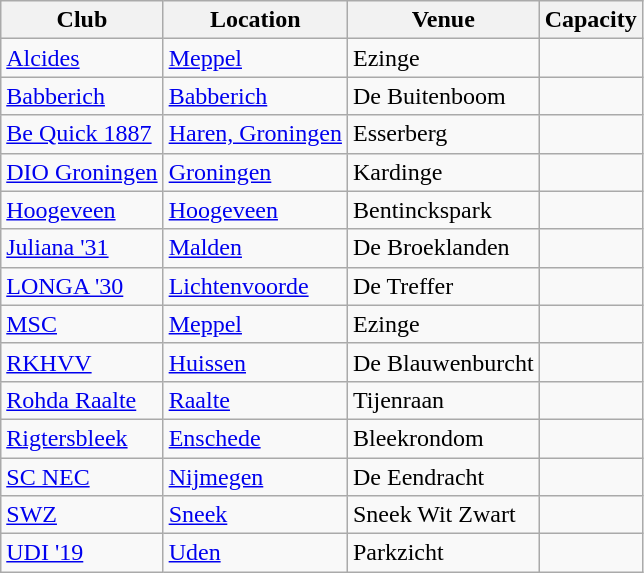<table class="wikitable sortable">
<tr>
<th>Club</th>
<th>Location</th>
<th>Venue</th>
<th>Capacity</th>
</tr>
<tr>
<td><a href='#'>Alcides</a></td>
<td><a href='#'>Meppel</a></td>
<td>Ezinge</td>
<td></td>
</tr>
<tr>
<td><a href='#'>Babberich</a></td>
<td><a href='#'>Babberich</a></td>
<td>De Buitenboom</td>
<td></td>
</tr>
<tr>
<td><a href='#'>Be Quick 1887</a></td>
<td><a href='#'>Haren, Groningen</a></td>
<td>Esserberg</td>
<td></td>
</tr>
<tr>
<td><a href='#'>DIO Groningen</a></td>
<td><a href='#'>Groningen</a></td>
<td>Kardinge</td>
<td></td>
</tr>
<tr>
<td><a href='#'>Hoogeveen</a></td>
<td><a href='#'>Hoogeveen</a></td>
<td>Bentinckspark</td>
<td></td>
</tr>
<tr>
<td><a href='#'>Juliana '31</a></td>
<td><a href='#'>Malden</a></td>
<td>De Broeklanden</td>
<td></td>
</tr>
<tr>
<td><a href='#'>LONGA '30</a></td>
<td><a href='#'>Lichtenvoorde</a></td>
<td>De Treffer</td>
<td></td>
</tr>
<tr>
<td><a href='#'>MSC</a></td>
<td><a href='#'>Meppel</a></td>
<td>Ezinge</td>
<td></td>
</tr>
<tr>
<td><a href='#'>RKHVV</a></td>
<td><a href='#'>Huissen</a></td>
<td>De Blauwenburcht</td>
<td></td>
</tr>
<tr>
<td><a href='#'>Rohda Raalte</a></td>
<td><a href='#'>Raalte</a></td>
<td>Tijenraan</td>
<td></td>
</tr>
<tr>
<td><a href='#'>Rigtersbleek</a></td>
<td><a href='#'>Enschede</a></td>
<td>Bleekrondom</td>
<td></td>
</tr>
<tr>
<td><a href='#'>SC NEC</a></td>
<td><a href='#'>Nijmegen</a></td>
<td>De Eendracht</td>
<td></td>
</tr>
<tr>
<td><a href='#'>SWZ</a></td>
<td><a href='#'>Sneek</a></td>
<td>Sneek Wit Zwart</td>
<td></td>
</tr>
<tr>
<td><a href='#'>UDI '19</a></td>
<td><a href='#'>Uden</a></td>
<td>Parkzicht</td>
<td></td>
</tr>
</table>
